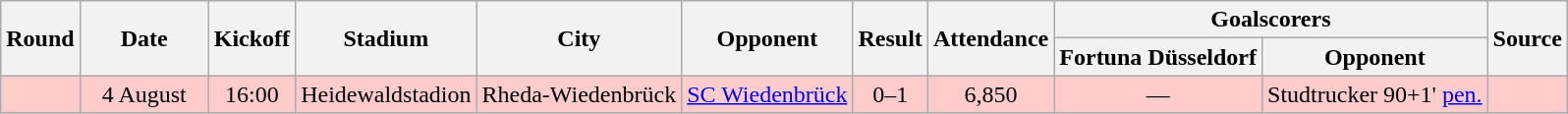<table class="wikitable" style="text-align: center;">
<tr>
<th rowspan="2">Round</th>
<th rowspan="2" style="width:80px">Date</th>
<th rowspan="2">Kickoff</th>
<th rowspan="2">Stadium</th>
<th rowspan="2">City</th>
<th rowspan="2">Opponent</th>
<th rowspan="2">Result</th>
<th rowspan="2">Attendance</th>
<th colspan="2">Goalscorers</th>
<th rowspan="2">Source</th>
</tr>
<tr>
<th>Fortuna Düsseldorf</th>
<th>Opponent</th>
</tr>
<tr style="background:#fcc">
<td></td>
<td>4 August</td>
<td>16:00</td>
<td>Heidewaldstadion</td>
<td>Rheda-Wiedenbrück</td>
<td><a href='#'>SC Wiedenbrück</a></td>
<td>0–1</td>
<td>6,850</td>
<td>—</td>
<td>Studtrucker 90+1' <a href='#'>pen.</a></td>
<td></td>
</tr>
</table>
